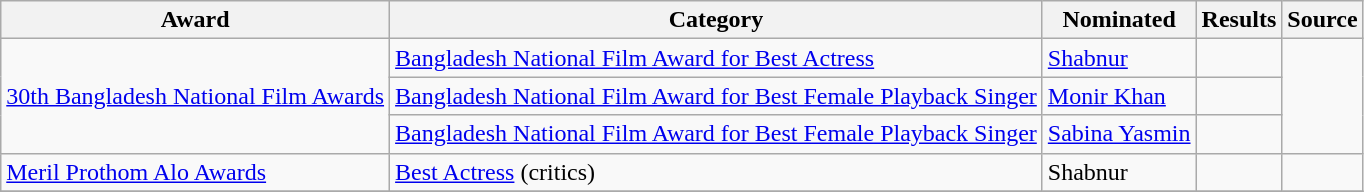<table class = "wikitable">
<tr>
<th style = "background: # EEDD82;">Award</th>
<th style = "background: # EEDD82;">Category</th>
<th style = "background: # EEDD82;">Nominated</th>
<th style = "background: # EEDD82;">Results</th>
<th style = "background: # EEDD82;">Source</th>
</tr>
<tr>
<td rowspan = 3><a href='#'>30th Bangladesh National Film Awards</a></td>
<td><a href='#'>Bangladesh National Film Award for Best Actress</a></td>
<td><a href='#'>Shabnur</a></td>
<td></td>
<td rowspan=3></td>
</tr>
<tr>
<td><a href='#'>Bangladesh National Film Award for Best Female Playback Singer</a></td>
<td><a href='#'>Monir Khan</a></td>
<td></td>
</tr>
<tr>
<td><a href='#'>Bangladesh National Film Award for Best Female Playback Singer</a></td>
<td><a href='#'>Sabina Yasmin</a></td>
<td></td>
</tr>
<tr>
<td><a href='#'>Meril Prothom Alo Awards</a></td>
<td><a href='#'>Best Actress</a> (critics)</td>
<td>Shabnur</td>
<td></td>
<td></td>
</tr>
<tr>
</tr>
</table>
